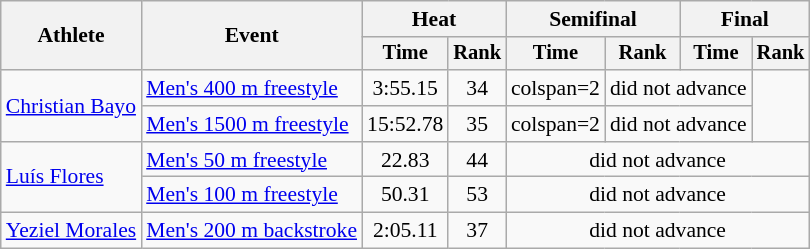<table class=wikitable style="font-size:90%">
<tr>
<th rowspan="2">Athlete</th>
<th rowspan="2">Event</th>
<th colspan="2">Heat</th>
<th colspan="2">Semifinal</th>
<th colspan="2">Final</th>
</tr>
<tr style="font-size:95%">
<th>Time</th>
<th>Rank</th>
<th>Time</th>
<th>Rank</th>
<th>Time</th>
<th>Rank</th>
</tr>
<tr align=center>
<td align=left rowspan=2><a href='#'>Christian Bayo</a></td>
<td align=left><a href='#'>Men's 400 m freestyle</a></td>
<td>3:55.15</td>
<td>34</td>
<td>colspan=2 </td>
<td colspan=2>did not advance</td>
</tr>
<tr align=center>
<td align=left><a href='#'>Men's 1500 m freestyle</a></td>
<td>15:52.78</td>
<td>35</td>
<td>colspan=2 </td>
<td colspan=2>did not advance</td>
</tr>
<tr align=center>
<td align=left rowspan=2><a href='#'>Luís Flores</a></td>
<td align=left><a href='#'>Men's 50 m freestyle</a></td>
<td>22.83</td>
<td>44</td>
<td colspan=4>did not advance</td>
</tr>
<tr align=center>
<td align=left><a href='#'>Men's 100 m freestyle</a></td>
<td>50.31</td>
<td>53</td>
<td colspan=4>did not advance</td>
</tr>
<tr align=center>
<td align=left><a href='#'>Yeziel Morales</a></td>
<td align=left><a href='#'>Men's 200 m backstroke</a></td>
<td>2:05.11</td>
<td>37</td>
<td colspan=4>did not advance</td>
</tr>
</table>
